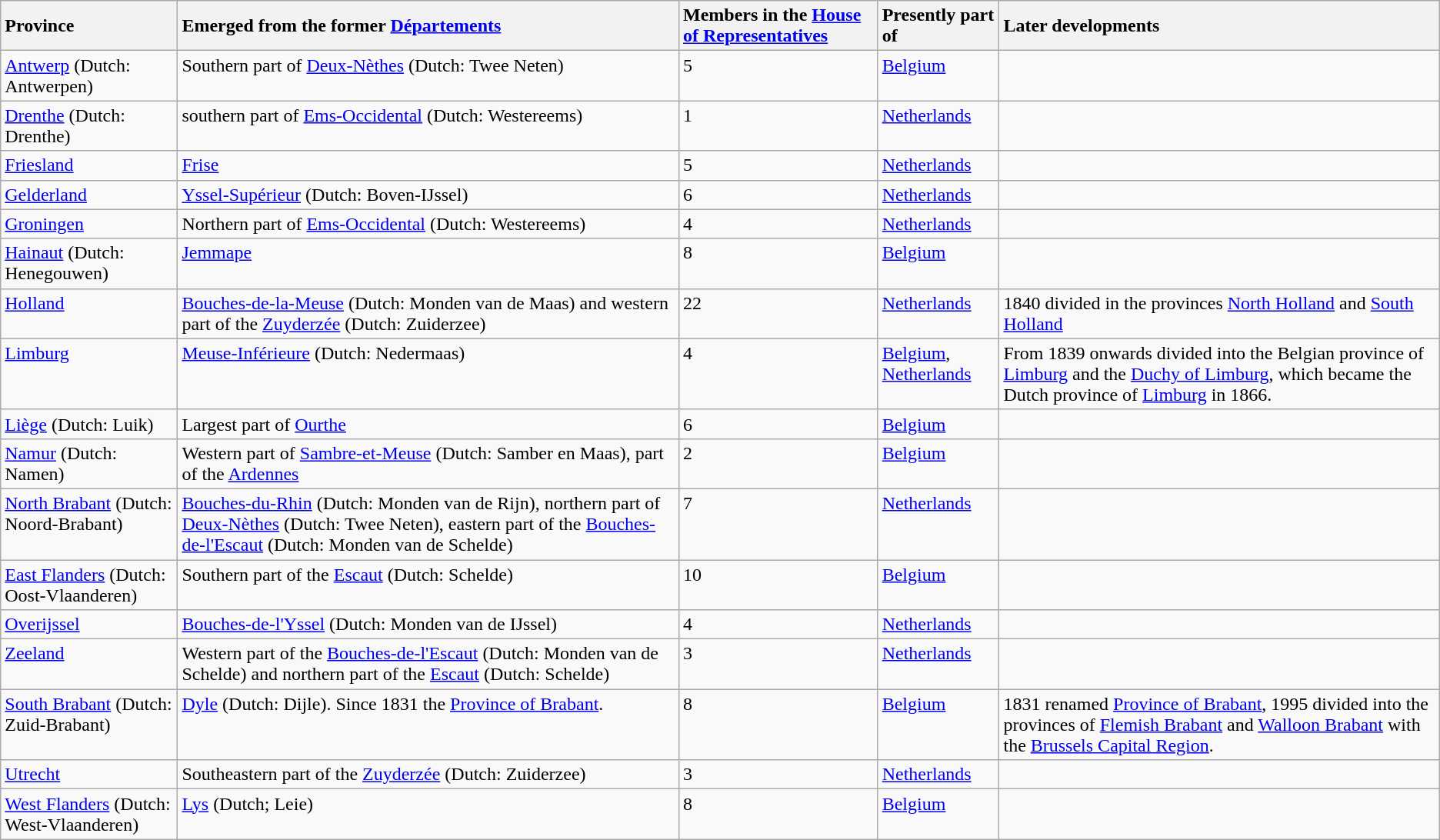<table class="wikitable sortable">
<tr>
<th style="text-align:left;">Province</th>
<th style="text-align:left;">Emerged from the former <a href='#'>Départements</a></th>
<th style="text-align:left;">Members in the <a href='#'>House of Representatives</a></th>
<th style="text-align:left;">Presently part of</th>
<th style="text-align:left;">Later developments</th>
</tr>
<tr valign="top">
<td><a href='#'>Antwerp</a> (Dutch: Antwerpen)</td>
<td>Southern part of <a href='#'>Deux-Nèthes</a> (Dutch: Twee Neten)</td>
<td>5</td>
<td><a href='#'>Belgium</a></td>
<td></td>
</tr>
<tr valign="top">
<td><a href='#'>Drenthe</a> (Dutch: Drenthe)</td>
<td>southern part of <a href='#'>Ems-Occidental</a> (Dutch: Westereems)</td>
<td>1</td>
<td><a href='#'>Netherlands</a></td>
<td></td>
</tr>
<tr valign="top">
<td><a href='#'>Friesland</a></td>
<td><a href='#'>Frise</a></td>
<td>5</td>
<td><a href='#'>Netherlands</a></td>
<td></td>
</tr>
<tr valign="top">
<td><a href='#'>Gelderland</a></td>
<td><a href='#'>Yssel-Supérieur</a> (Dutch: Boven-IJssel)</td>
<td>6</td>
<td><a href='#'>Netherlands</a></td>
<td></td>
</tr>
<tr valign="top">
<td><a href='#'>Groningen</a></td>
<td>Northern part of <a href='#'>Ems-Occidental</a> (Dutch: Westereems)</td>
<td>4</td>
<td><a href='#'>Netherlands</a></td>
<td></td>
</tr>
<tr valign="top">
<td><a href='#'>Hainaut</a> (Dutch: Henegouwen)</td>
<td><a href='#'>Jemmape</a></td>
<td>8</td>
<td><a href='#'>Belgium</a></td>
<td></td>
</tr>
<tr valign="top">
<td><a href='#'>Holland</a></td>
<td><a href='#'>Bouches-de-la-Meuse</a> (Dutch: Monden van de Maas) and western part of the <a href='#'>Zuyderzée</a> (Dutch: Zuiderzee)</td>
<td>22</td>
<td><a href='#'>Netherlands</a></td>
<td>1840 divided in the provinces <a href='#'>North Holland</a> and <a href='#'>South Holland</a></td>
</tr>
<tr valign="top">
<td><a href='#'>Limburg</a></td>
<td><a href='#'>Meuse-Inférieure</a> (Dutch: Nedermaas)</td>
<td>4</td>
<td><a href='#'>Belgium</a>, <a href='#'>Netherlands</a></td>
<td>From 1839 onwards divided into the Belgian province of <a href='#'>Limburg</a> and the <a href='#'>Duchy of Limburg</a>, which became the Dutch province of <a href='#'>Limburg</a> in 1866.</td>
</tr>
<tr valign="top">
<td><a href='#'>Liège</a> (Dutch: Luik)</td>
<td>Largest part of <a href='#'>Ourthe</a></td>
<td>6</td>
<td><a href='#'>Belgium</a></td>
<td></td>
</tr>
<tr valign="top">
<td><a href='#'>Namur</a> (Dutch: Namen)</td>
<td>Western part of <a href='#'>Sambre-et-Meuse</a> (Dutch: Samber en Maas), part of the <a href='#'>Ardennes</a></td>
<td>2</td>
<td><a href='#'>Belgium</a></td>
<td></td>
</tr>
<tr valign="top">
<td><a href='#'>North Brabant</a> (Dutch: Noord-Brabant)</td>
<td><a href='#'>Bouches-du-Rhin</a> (Dutch: Monden van de Rijn), northern part of <a href='#'>Deux-Nèthes</a> (Dutch: Twee Neten), eastern part of the <a href='#'>Bouches-de-l'Escaut</a> (Dutch: Monden van de Schelde)</td>
<td>7</td>
<td><a href='#'>Netherlands</a></td>
<td></td>
</tr>
<tr valign="top">
<td><a href='#'>East Flanders</a> (Dutch: Oost-Vlaanderen)</td>
<td>Southern part of the <a href='#'>Escaut</a> (Dutch: Schelde)</td>
<td>10</td>
<td><a href='#'>Belgium</a></td>
<td></td>
</tr>
<tr valign="top">
<td><a href='#'>Overijssel</a></td>
<td><a href='#'>Bouches-de-l'Yssel</a> (Dutch: Monden van de IJssel)</td>
<td>4</td>
<td><a href='#'>Netherlands</a></td>
<td></td>
</tr>
<tr valign="top">
<td><a href='#'>Zeeland</a></td>
<td>Western part of the <a href='#'>Bouches-de-l'Escaut</a> (Dutch: Monden van de Schelde) and northern part of the <a href='#'>Escaut</a> (Dutch: Schelde)</td>
<td>3</td>
<td><a href='#'>Netherlands</a></td>
<td></td>
</tr>
<tr valign="top">
<td><a href='#'>South Brabant</a> (Dutch: Zuid-Brabant)</td>
<td><a href='#'>Dyle</a> (Dutch: Dijle). Since 1831 the <a href='#'>Province of Brabant</a>.</td>
<td>8</td>
<td><a href='#'>Belgium</a></td>
<td>1831 renamed <a href='#'>Province of Brabant</a>, 1995 divided into the provinces of <a href='#'>Flemish Brabant</a> and <a href='#'>Walloon Brabant</a> with the <a href='#'>Brussels Capital Region</a>.</td>
</tr>
<tr valign="top">
<td><a href='#'>Utrecht</a></td>
<td>Southeastern part of the <a href='#'>Zuyderzée</a> (Dutch: Zuiderzee)</td>
<td>3</td>
<td><a href='#'>Netherlands</a></td>
<td></td>
</tr>
<tr valign="top">
<td><a href='#'>West Flanders</a> (Dutch: West-Vlaanderen)</td>
<td><a href='#'>Lys</a> (Dutch; Leie)</td>
<td>8</td>
<td><a href='#'>Belgium</a></td>
<td></td>
</tr>
</table>
